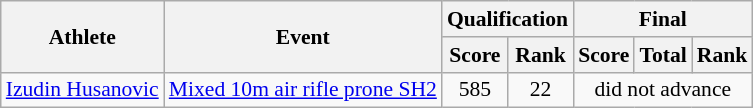<table class=wikitable style="font-size:90%">
<tr>
<th rowspan="2">Athlete</th>
<th rowspan="2">Event</th>
<th colspan="2">Qualification</th>
<th colspan="3">Final</th>
</tr>
<tr>
<th>Score</th>
<th>Rank</th>
<th>Score</th>
<th>Total</th>
<th>Rank</th>
</tr>
<tr>
<td><a href='#'>Izudin Husanovic</a></td>
<td><a href='#'>Mixed 10m air rifle prone SH2</a></td>
<td align=center>585</td>
<td align=center>22</td>
<td align=center colspan="3">did not advance</td>
</tr>
</table>
